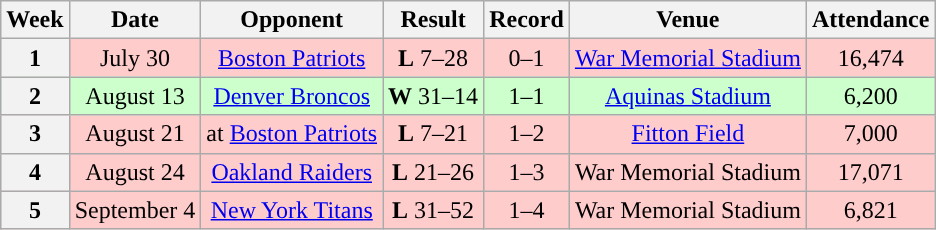<table class="wikitable" style="text-align:center">
<tr>
<th>Week</th>
<th>Date</th>
<th>Opponent</th>
<th>Result</th>
<th>Record</th>
<th>Venue</th>
<th>Attendance</th>
</tr>
<tr style="background:#fcc">
<th>1</th>
<td>July 30</td>
<td><a href='#'>Boston Patriots</a></td>
<td><strong>L</strong> 7–28</td>
<td>0–1</td>
<td><a href='#'>War Memorial Stadium</a></td>
<td>16,474</td>
</tr>
<tr style="background:#cfc">
<th>2</th>
<td>August 13</td>
<td><a href='#'>Denver Broncos</a></td>
<td><strong>W</strong> 31–14</td>
<td>1–1</td>
<td><a href='#'>Aquinas Stadium</a></td>
<td>6,200</td>
</tr>
<tr style="background:#fcc">
<th>3</th>
<td>August 21</td>
<td>at <a href='#'>Boston Patriots</a></td>
<td><strong>L</strong> 7–21</td>
<td>1–2</td>
<td><a href='#'>Fitton Field</a></td>
<td>7,000</td>
</tr>
<tr style="background:#fcc">
<th>4</th>
<td>August 24</td>
<td><a href='#'>Oakland Raiders</a></td>
<td><strong>L</strong> 21–26</td>
<td>1–3</td>
<td>War Memorial Stadium</td>
<td>17,071</td>
</tr>
<tr style="background:#fcc">
<th>5</th>
<td>September 4</td>
<td><a href='#'>New York Titans</a></td>
<td><strong>L</strong> 31–52</td>
<td>1–4</td>
<td>War Memorial Stadium</td>
<td>6,821</td>
</tr>
</table>
